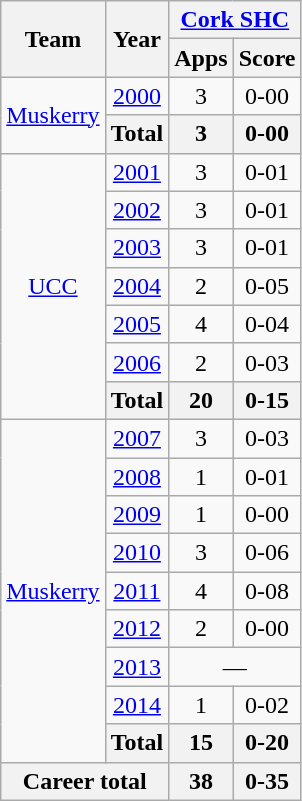<table class="wikitable" style="text-align:center">
<tr>
<th rowspan="2">Team</th>
<th rowspan="2">Year</th>
<th colspan="2"><a href='#'>Cork SHC</a></th>
</tr>
<tr>
<th>Apps</th>
<th>Score</th>
</tr>
<tr>
<td rowspan="2"><a href='#'>Muskerry</a></td>
<td><a href='#'>2000</a></td>
<td>3</td>
<td>0-00</td>
</tr>
<tr>
<th>Total</th>
<th>3</th>
<th>0-00</th>
</tr>
<tr>
<td rowspan="7"><a href='#'>UCC</a></td>
<td><a href='#'>2001</a></td>
<td>3</td>
<td>0-01</td>
</tr>
<tr>
<td><a href='#'>2002</a></td>
<td>3</td>
<td>0-01</td>
</tr>
<tr>
<td><a href='#'>2003</a></td>
<td>3</td>
<td>0-01</td>
</tr>
<tr>
<td><a href='#'>2004</a></td>
<td>2</td>
<td>0-05</td>
</tr>
<tr>
<td><a href='#'>2005</a></td>
<td>4</td>
<td>0-04</td>
</tr>
<tr>
<td><a href='#'>2006</a></td>
<td>2</td>
<td>0-03</td>
</tr>
<tr>
<th>Total</th>
<th>20</th>
<th>0-15</th>
</tr>
<tr>
<td rowspan="9"><a href='#'>Muskerry</a></td>
<td><a href='#'>2007</a></td>
<td>3</td>
<td>0-03</td>
</tr>
<tr>
<td><a href='#'>2008</a></td>
<td>1</td>
<td>0-01</td>
</tr>
<tr>
<td><a href='#'>2009</a></td>
<td>1</td>
<td>0-00</td>
</tr>
<tr>
<td><a href='#'>2010</a></td>
<td>3</td>
<td>0-06</td>
</tr>
<tr>
<td><a href='#'>2011</a></td>
<td>4</td>
<td>0-08</td>
</tr>
<tr>
<td><a href='#'>2012</a></td>
<td>2</td>
<td>0-00</td>
</tr>
<tr>
<td><a href='#'>2013</a></td>
<td colspan=2>—</td>
</tr>
<tr>
<td><a href='#'>2014</a></td>
<td>1</td>
<td>0-02</td>
</tr>
<tr>
<th>Total</th>
<th>15</th>
<th>0-20</th>
</tr>
<tr>
<th colspan="2">Career total</th>
<th>38</th>
<th>0-35</th>
</tr>
</table>
